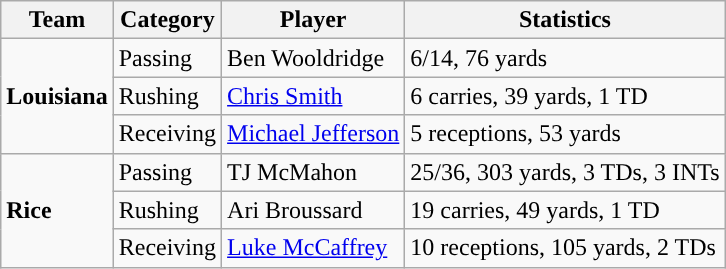<table class="wikitable" style="float: left;">
<tr>
<th>Team</th>
<th>Category</th>
<th>Player</th>
<th>Statistics</th>
</tr>
<tr>
<td rowspan=3><strong>Louisiana</strong></td>
<td>Passing</td>
<td>Ben Wooldridge</td>
<td>6/14, 76 yards</td>
</tr>
<tr>
<td>Rushing</td>
<td><a href='#'>Chris Smith</a></td>
<td>6 carries, 39 yards, 1 TD</td>
</tr>
<tr>
<td>Receiving</td>
<td><a href='#'>Michael Jefferson</a></td>
<td>5 receptions, 53 yards</td>
</tr>
<tr>
<td rowspan=3><strong>Rice</strong></td>
<td>Passing</td>
<td>TJ McMahon</td>
<td>25/36, 303 yards, 3 TDs, 3 INTs</td>
</tr>
<tr>
<td>Rushing</td>
<td>Ari Broussard</td>
<td>19 carries, 49 yards, 1 TD</td>
</tr>
<tr>
<td>Receiving</td>
<td><a href='#'>Luke McCaffrey</a></td>
<td>10 receptions, 105 yards, 2 TDs</td>
</tr>
</table>
